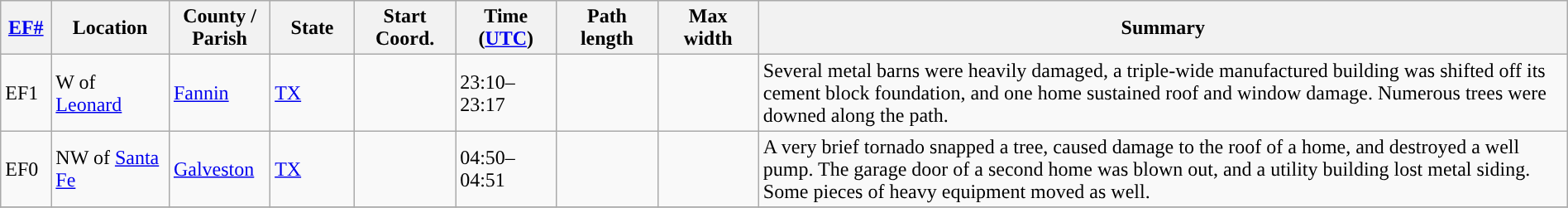<table class="wikitable sortable" style="width:100%;">
<tr>
<th scope="col"  style="width:3%; text-align:center;"><a href='#'>EF#</a></th>
<th scope="col"  style="width:7%; text-align:center;" class="unsortable">Location</th>
<th scope="col"  style="width:6%; text-align:center;" class="unsortable">County / Parish</th>
<th scope="col"  style="width:5%; text-align:center;">State</th>
<th scope="col"  style="width:6%; text-align:center;">Start Coord.</th>
<th scope="col"  style="width:6%; text-align:center;">Time (<a href='#'>UTC</a>)</th>
<th scope="col"  style="width:6%; text-align:center;">Path length</th>
<th scope="col"  style="width:6%; text-align:center;">Max width</th>
<th scope="col" class="unsortable" style="width:48%; text-align:center;">Summary</th>
</tr>
<tr>
<td>EF1</td>
<td>W of <a href='#'>Leonard</a></td>
<td><a href='#'>Fannin</a></td>
<td><a href='#'>TX</a></td>
<td></td>
<td>23:10–23:17</td>
<td></td>
<td></td>
<td>Several metal barns were heavily damaged, a triple-wide manufactured building was shifted off its cement block foundation, and one home sustained roof and window damage. Numerous trees were downed along the path.</td>
</tr>
<tr>
<td>EF0</td>
<td>NW of <a href='#'>Santa Fe</a></td>
<td><a href='#'>Galveston</a></td>
<td><a href='#'>TX</a></td>
<td></td>
<td>04:50–04:51</td>
<td></td>
<td></td>
<td>A very brief tornado snapped a tree, caused damage to the roof of a home, and destroyed a well pump. The garage door of a second home was blown out, and a utility building lost metal siding. Some pieces of heavy equipment moved as well.</td>
</tr>
<tr>
</tr>
</table>
